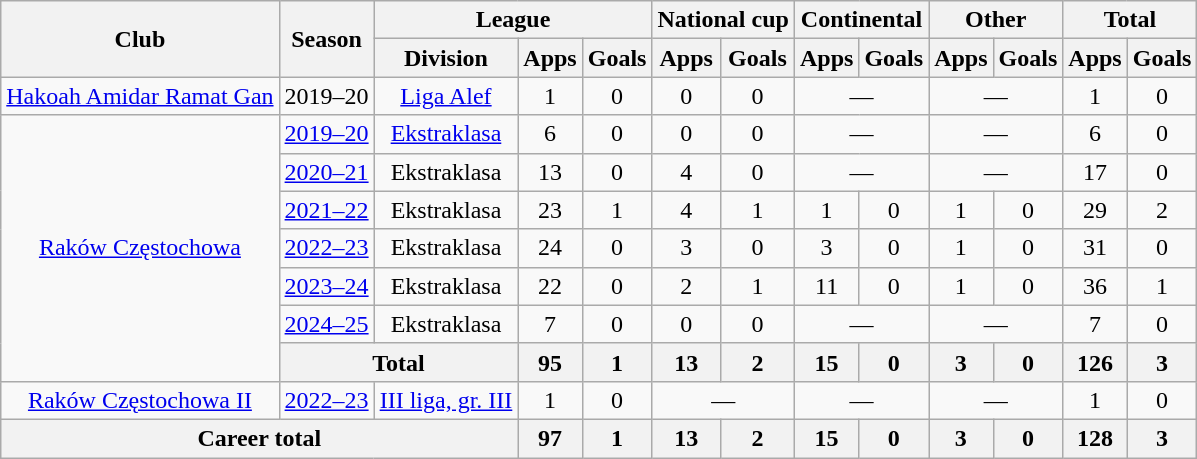<table class="wikitable" style="text-align: center">
<tr>
<th rowspan="2">Club</th>
<th rowspan="2">Season</th>
<th colspan="3">League</th>
<th colspan="2">National cup</th>
<th colspan="2">Continental</th>
<th colspan="2">Other</th>
<th colspan="2">Total</th>
</tr>
<tr>
<th>Division</th>
<th>Apps</th>
<th>Goals</th>
<th>Apps</th>
<th>Goals</th>
<th>Apps</th>
<th>Goals</th>
<th>Apps</th>
<th>Goals</th>
<th>Apps</th>
<th>Goals</th>
</tr>
<tr>
<td><a href='#'>Hakoah Amidar Ramat Gan</a></td>
<td>2019–20</td>
<td><a href='#'>Liga Alef</a></td>
<td>1</td>
<td>0</td>
<td>0</td>
<td>0</td>
<td colspan="2">—</td>
<td colspan="2">—</td>
<td>1</td>
<td>0</td>
</tr>
<tr>
<td rowspan="7"><a href='#'>Raków Częstochowa</a></td>
<td><a href='#'>2019–20</a></td>
<td><a href='#'>Ekstraklasa</a></td>
<td>6</td>
<td>0</td>
<td>0</td>
<td>0</td>
<td colspan="2">—</td>
<td colspan="2">—</td>
<td>6</td>
<td>0</td>
</tr>
<tr>
<td><a href='#'>2020–21</a></td>
<td>Ekstraklasa</td>
<td>13</td>
<td>0</td>
<td>4</td>
<td>0</td>
<td colspan="2">—</td>
<td colspan="2">—</td>
<td>17</td>
<td>0</td>
</tr>
<tr>
<td><a href='#'>2021–22</a></td>
<td>Ekstraklasa</td>
<td>23</td>
<td>1</td>
<td>4</td>
<td>1</td>
<td>1</td>
<td>0</td>
<td>1</td>
<td>0</td>
<td>29</td>
<td>2</td>
</tr>
<tr>
<td><a href='#'>2022–23</a></td>
<td>Ekstraklasa</td>
<td>24</td>
<td>0</td>
<td>3</td>
<td>0</td>
<td>3</td>
<td>0</td>
<td>1</td>
<td>0</td>
<td>31</td>
<td>0</td>
</tr>
<tr>
<td><a href='#'>2023–24</a></td>
<td>Ekstraklasa</td>
<td>22</td>
<td>0</td>
<td>2</td>
<td>1</td>
<td>11</td>
<td>0</td>
<td>1</td>
<td>0</td>
<td>36</td>
<td>1</td>
</tr>
<tr>
<td><a href='#'>2024–25</a></td>
<td>Ekstraklasa</td>
<td>7</td>
<td>0</td>
<td>0</td>
<td>0</td>
<td colspan="2">—</td>
<td colspan="2">—</td>
<td>7</td>
<td>0</td>
</tr>
<tr>
<th colspan="2">Total</th>
<th>95</th>
<th>1</th>
<th>13</th>
<th>2</th>
<th>15</th>
<th>0</th>
<th>3</th>
<th>0</th>
<th>126</th>
<th>3</th>
</tr>
<tr>
<td><a href='#'>Raków Częstochowa II</a></td>
<td><a href='#'>2022–23</a></td>
<td><a href='#'>III liga, gr. III</a></td>
<td>1</td>
<td>0</td>
<td colspan="2">—</td>
<td colspan="2">—</td>
<td colspan="2">—</td>
<td>1</td>
<td>0</td>
</tr>
<tr>
<th colspan="3">Career total</th>
<th>97</th>
<th>1</th>
<th>13</th>
<th>2</th>
<th>15</th>
<th>0</th>
<th>3</th>
<th>0</th>
<th>128</th>
<th>3</th>
</tr>
</table>
